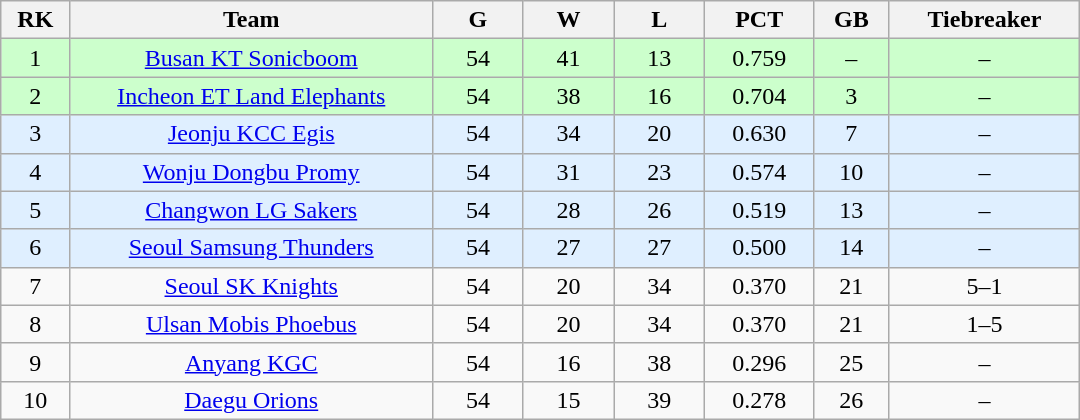<table class="wikitable" width="57%" style="text-align:center;">
<tr>
<th width=3%>RK</th>
<th width=20%>Team</th>
<th width=5%>G</th>
<th width=5%>W</th>
<th width=5%>L</th>
<th width=6%>PCT</th>
<th width=4%>GB</th>
<th width=9%>Tiebreaker</th>
</tr>
<tr align=center; bgcolor=#ccffcc>
<td>1</td>
<td><a href='#'>Busan KT Sonicboom</a></td>
<td>54</td>
<td>41</td>
<td>13</td>
<td>0.759</td>
<td>–</td>
<td>–</td>
</tr>
<tr align=center; bgcolor=#ccffcc>
<td>2</td>
<td><a href='#'>Incheon ET Land Elephants</a></td>
<td>54</td>
<td>38</td>
<td>16</td>
<td>0.704</td>
<td>3</td>
<td>–</td>
</tr>
<tr align=center; bgcolor=#dfefff>
<td>3</td>
<td><a href='#'>Jeonju KCC Egis</a></td>
<td>54</td>
<td>34</td>
<td>20</td>
<td>0.630</td>
<td>7</td>
<td>–</td>
</tr>
<tr align=center; bgcolor=#dfefff>
<td>4</td>
<td><a href='#'>Wonju Dongbu Promy</a></td>
<td>54</td>
<td>31</td>
<td>23</td>
<td>0.574</td>
<td>10</td>
<td>–</td>
</tr>
<tr align=center; bgcolor=#dfefff>
<td>5</td>
<td><a href='#'>Changwon LG Sakers</a></td>
<td>54</td>
<td>28</td>
<td>26</td>
<td>0.519</td>
<td>13</td>
<td>–</td>
</tr>
<tr align=center; bgcolor=#dfefff>
<td>6</td>
<td><a href='#'>Seoul Samsung Thunders</a></td>
<td>54</td>
<td>27</td>
<td>27</td>
<td>0.500</td>
<td>14</td>
<td>–</td>
</tr>
<tr align=center>
<td>7</td>
<td><a href='#'>Seoul SK Knights</a></td>
<td>54</td>
<td>20</td>
<td>34</td>
<td>0.370</td>
<td>21</td>
<td>5–1</td>
</tr>
<tr align=center>
<td>8</td>
<td><a href='#'>Ulsan Mobis Phoebus</a></td>
<td>54</td>
<td>20</td>
<td>34</td>
<td>0.370</td>
<td>21</td>
<td>1–5</td>
</tr>
<tr align=center>
<td>9</td>
<td><a href='#'>Anyang KGC</a></td>
<td>54</td>
<td>16</td>
<td>38</td>
<td>0.296</td>
<td>25</td>
<td>–</td>
</tr>
<tr align=center>
<td>10</td>
<td><a href='#'>Daegu Orions</a></td>
<td>54</td>
<td>15</td>
<td>39</td>
<td>0.278</td>
<td>26</td>
<td>–</td>
</tr>
</table>
